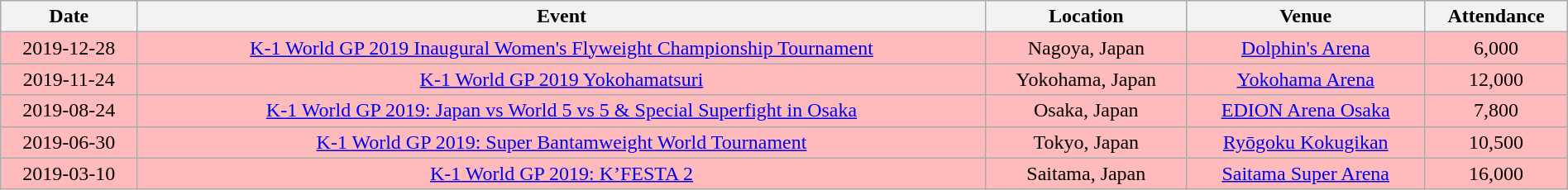<table class="wikitable" style="width:100%; text-align:center">
<tr>
<th>Date</th>
<th>Event</th>
<th>Location</th>
<th>Venue</th>
<th>Attendance</th>
</tr>
<tr style="background:#FBB">
<td>2019-12-28</td>
<td><a href='#'>K-1 World GP 2019 Inaugural Women's Flyweight Championship Tournament</a></td>
<td> Nagoya, Japan</td>
<td><a href='#'>Dolphin's Arena</a></td>
<td>6,000</td>
</tr>
<tr style="background:#FBB">
<td>2019-11-24</td>
<td><a href='#'>K-1 World GP 2019 Yokohamatsuri</a></td>
<td> Yokohama, Japan</td>
<td><a href='#'>Yokohama Arena</a></td>
<td>12,000</td>
</tr>
<tr style="background:#FBB">
<td>2019-08-24</td>
<td><a href='#'>K-1 World GP 2019: Japan vs World 5 vs 5 & Special Superfight in Osaka</a></td>
<td> Osaka, Japan</td>
<td><a href='#'>EDION Arena Osaka</a></td>
<td>7,800</td>
</tr>
<tr style="background:#FBB">
<td>2019-06-30</td>
<td><a href='#'>K-1 World GP 2019: Super Bantamweight World Tournament</a></td>
<td> Tokyo, Japan</td>
<td><a href='#'>Ryōgoku Kokugikan</a></td>
<td>10,500</td>
</tr>
<tr style="background:#FBB">
<td>2019-03-10</td>
<td><a href='#'>K-1 World GP 2019: K’FESTA 2</a></td>
<td> Saitama, Japan</td>
<td><a href='#'>Saitama Super Arena</a></td>
<td>16,000</td>
</tr>
</table>
